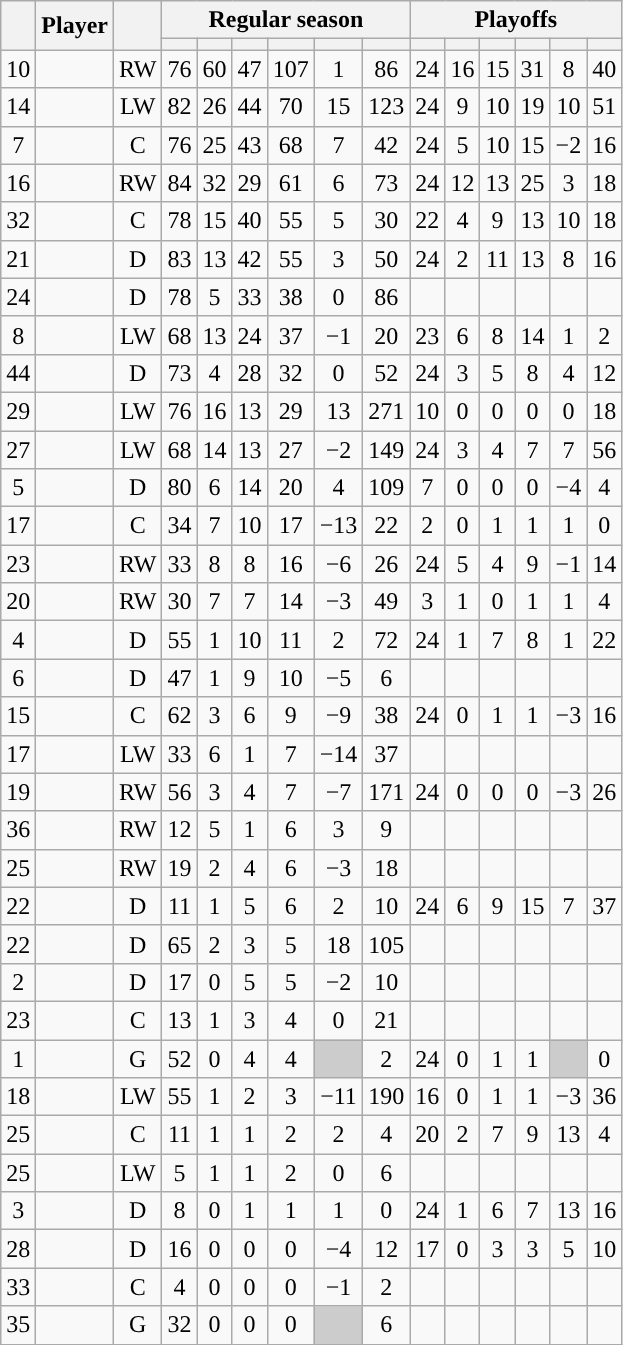<table class="wikitable sortable plainrowheaders" style="text-align:center;">
<tr>
<th scope="col" data-sort-type="number" rowspan="2"></th>
<th scope="col" rowspan="2">Player</th>
<th scope="col" rowspan="2"></th>
<th scope=colgroup colspan=6>Regular season</th>
<th scope=colgroup colspan=6>Playoffs</th>
</tr>
<tr>
<th scope="col" data-sort-type="number"></th>
<th scope="col" data-sort-type="number"></th>
<th scope="col" data-sort-type="number"></th>
<th scope="col" data-sort-type="number"></th>
<th scope="col" data-sort-type="number"></th>
<th scope="col" data-sort-type="number"></th>
<th scope="col" data-sort-type="number"></th>
<th scope="col" data-sort-type="number"></th>
<th scope="col" data-sort-type="number"></th>
<th scope="col" data-sort-type="number"></th>
<th scope="col" data-sort-type="number"></th>
<th scope="col" data-sort-type="number"></th>
</tr>
<tr>
<td scope="row">10</td>
<td align="left"></td>
<td>RW</td>
<td>76</td>
<td>60</td>
<td>47</td>
<td>107</td>
<td>1</td>
<td>86</td>
<td>24</td>
<td>16</td>
<td>15</td>
<td>31</td>
<td>8</td>
<td>40</td>
</tr>
<tr>
<td scope="row">14</td>
<td align="left"></td>
<td>LW</td>
<td>82</td>
<td>26</td>
<td>44</td>
<td>70</td>
<td>15</td>
<td>123</td>
<td>24</td>
<td>9</td>
<td>10</td>
<td>19</td>
<td>10</td>
<td>51</td>
</tr>
<tr>
<td scope="row">7</td>
<td align="left"></td>
<td>C</td>
<td>76</td>
<td>25</td>
<td>43</td>
<td>68</td>
<td>7</td>
<td>42</td>
<td>24</td>
<td>5</td>
<td>10</td>
<td>15</td>
<td>−2</td>
<td>16</td>
</tr>
<tr>
<td scope="row">16</td>
<td align="left"></td>
<td>RW</td>
<td>84</td>
<td>32</td>
<td>29</td>
<td>61</td>
<td>6</td>
<td>73</td>
<td>24</td>
<td>12</td>
<td>13</td>
<td>25</td>
<td>3</td>
<td>18</td>
</tr>
<tr>
<td scope="row">32</td>
<td align="left"></td>
<td>C</td>
<td>78</td>
<td>15</td>
<td>40</td>
<td>55</td>
<td>5</td>
<td>30</td>
<td>22</td>
<td>4</td>
<td>9</td>
<td>13</td>
<td>10</td>
<td>18</td>
</tr>
<tr>
<td scope="row">21</td>
<td align="left"></td>
<td>D</td>
<td>83</td>
<td>13</td>
<td>42</td>
<td>55</td>
<td>3</td>
<td>50</td>
<td>24</td>
<td>2</td>
<td>11</td>
<td>13</td>
<td>8</td>
<td>16</td>
</tr>
<tr>
<td scope="row">24</td>
<td align="left"></td>
<td>D</td>
<td>78</td>
<td>5</td>
<td>33</td>
<td>38</td>
<td>0</td>
<td>86</td>
<td></td>
<td></td>
<td></td>
<td></td>
<td></td>
<td></td>
</tr>
<tr>
<td scope="row">8</td>
<td align="left"></td>
<td>LW</td>
<td>68</td>
<td>13</td>
<td>24</td>
<td>37</td>
<td>−1</td>
<td>20</td>
<td>23</td>
<td>6</td>
<td>8</td>
<td>14</td>
<td>1</td>
<td>2</td>
</tr>
<tr>
<td scope="row">44</td>
<td align="left"></td>
<td>D</td>
<td>73</td>
<td>4</td>
<td>28</td>
<td>32</td>
<td>0</td>
<td>52</td>
<td>24</td>
<td>3</td>
<td>5</td>
<td>8</td>
<td>4</td>
<td>12</td>
</tr>
<tr>
<td scope="row">29</td>
<td align="left"></td>
<td>LW</td>
<td>76</td>
<td>16</td>
<td>13</td>
<td>29</td>
<td>13</td>
<td>271</td>
<td>10</td>
<td>0</td>
<td>0</td>
<td>0</td>
<td>0</td>
<td>18</td>
</tr>
<tr>
<td scope="row">27</td>
<td align="left"></td>
<td>LW</td>
<td>68</td>
<td>14</td>
<td>13</td>
<td>27</td>
<td>−2</td>
<td>149</td>
<td>24</td>
<td>3</td>
<td>4</td>
<td>7</td>
<td>7</td>
<td>56</td>
</tr>
<tr>
<td scope="row">5</td>
<td align="left"></td>
<td>D</td>
<td>80</td>
<td>6</td>
<td>14</td>
<td>20</td>
<td>4</td>
<td>109</td>
<td>7</td>
<td>0</td>
<td>0</td>
<td>0</td>
<td>−4</td>
<td>4</td>
</tr>
<tr>
<td scope="row">17</td>
<td align="left"></td>
<td>C</td>
<td>34</td>
<td>7</td>
<td>10</td>
<td>17</td>
<td>−13</td>
<td>22</td>
<td>2</td>
<td>0</td>
<td>1</td>
<td>1</td>
<td>1</td>
<td>0</td>
</tr>
<tr>
<td scope="row">23</td>
<td align="left"></td>
<td>RW</td>
<td>33</td>
<td>8</td>
<td>8</td>
<td>16</td>
<td>−6</td>
<td>26</td>
<td>24</td>
<td>5</td>
<td>4</td>
<td>9</td>
<td>−1</td>
<td>14</td>
</tr>
<tr>
<td scope="row">20</td>
<td align="left"></td>
<td>RW</td>
<td>30</td>
<td>7</td>
<td>7</td>
<td>14</td>
<td>−3</td>
<td>49</td>
<td>3</td>
<td>1</td>
<td>0</td>
<td>1</td>
<td>1</td>
<td>4</td>
</tr>
<tr>
<td scope="row">4</td>
<td align="left"></td>
<td>D</td>
<td>55</td>
<td>1</td>
<td>10</td>
<td>11</td>
<td>2</td>
<td>72</td>
<td>24</td>
<td>1</td>
<td>7</td>
<td>8</td>
<td>1</td>
<td>22</td>
</tr>
<tr>
<td scope="row">6</td>
<td align="left"></td>
<td>D</td>
<td>47</td>
<td>1</td>
<td>9</td>
<td>10</td>
<td>−5</td>
<td>6</td>
<td></td>
<td></td>
<td></td>
<td></td>
<td></td>
<td></td>
</tr>
<tr>
<td scope="row">15</td>
<td align="left"></td>
<td>C</td>
<td>62</td>
<td>3</td>
<td>6</td>
<td>9</td>
<td>−9</td>
<td>38</td>
<td>24</td>
<td>0</td>
<td>1</td>
<td>1</td>
<td>−3</td>
<td>16</td>
</tr>
<tr>
<td scope="row">17</td>
<td align="left"></td>
<td>LW</td>
<td>33</td>
<td>6</td>
<td>1</td>
<td>7</td>
<td>−14</td>
<td>37</td>
<td></td>
<td></td>
<td></td>
<td></td>
<td></td>
<td></td>
</tr>
<tr>
<td scope="row">19</td>
<td align="left"></td>
<td>RW</td>
<td>56</td>
<td>3</td>
<td>4</td>
<td>7</td>
<td>−7</td>
<td>171</td>
<td>24</td>
<td>0</td>
<td>0</td>
<td>0</td>
<td>−3</td>
<td>26</td>
</tr>
<tr>
<td scope="row">36</td>
<td align="left"></td>
<td>RW</td>
<td>12</td>
<td>5</td>
<td>1</td>
<td>6</td>
<td>3</td>
<td>9</td>
<td></td>
<td></td>
<td></td>
<td></td>
<td></td>
<td></td>
</tr>
<tr>
<td scope="row">25</td>
<td align="left"></td>
<td>RW</td>
<td>19</td>
<td>2</td>
<td>4</td>
<td>6</td>
<td>−3</td>
<td>18</td>
<td></td>
<td></td>
<td></td>
<td></td>
<td></td>
<td></td>
</tr>
<tr>
<td scope="row">22</td>
<td align="left"></td>
<td>D</td>
<td>11</td>
<td>1</td>
<td>5</td>
<td>6</td>
<td>2</td>
<td>10</td>
<td>24</td>
<td>6</td>
<td>9</td>
<td>15</td>
<td>7</td>
<td>37</td>
</tr>
<tr>
<td scope="row">22</td>
<td align="left"></td>
<td>D</td>
<td>65</td>
<td>2</td>
<td>3</td>
<td>5</td>
<td>18</td>
<td>105</td>
<td></td>
<td></td>
<td></td>
<td></td>
<td></td>
<td></td>
</tr>
<tr>
<td scope="row">2</td>
<td align="left"></td>
<td>D</td>
<td>17</td>
<td>0</td>
<td>5</td>
<td>5</td>
<td>−2</td>
<td>10</td>
<td></td>
<td></td>
<td></td>
<td></td>
<td></td>
<td></td>
</tr>
<tr>
<td scope="row">23</td>
<td align="left"></td>
<td>C</td>
<td>13</td>
<td>1</td>
<td>3</td>
<td>4</td>
<td>0</td>
<td>21</td>
<td></td>
<td></td>
<td></td>
<td></td>
<td></td>
<td></td>
</tr>
<tr>
<td scope="row">1</td>
<td align="left"></td>
<td>G</td>
<td>52</td>
<td>0</td>
<td>4</td>
<td>4</td>
<td style="background:#ccc"></td>
<td>2</td>
<td>24</td>
<td>0</td>
<td>1</td>
<td>1</td>
<td style="background:#ccc"></td>
<td>0</td>
</tr>
<tr>
<td scope="row">18</td>
<td align="left"></td>
<td>LW</td>
<td>55</td>
<td>1</td>
<td>2</td>
<td>3</td>
<td>−11</td>
<td>190</td>
<td>16</td>
<td>0</td>
<td>1</td>
<td>1</td>
<td>−3</td>
<td>36</td>
</tr>
<tr>
<td scope="row">25</td>
<td align="left"></td>
<td>C</td>
<td>11</td>
<td>1</td>
<td>1</td>
<td>2</td>
<td>2</td>
<td>4</td>
<td>20</td>
<td>2</td>
<td>7</td>
<td>9</td>
<td>13</td>
<td>4</td>
</tr>
<tr>
<td scope="row">25</td>
<td align="left"></td>
<td>LW</td>
<td>5</td>
<td>1</td>
<td>1</td>
<td>2</td>
<td>0</td>
<td>6</td>
<td></td>
<td></td>
<td></td>
<td></td>
<td></td>
<td></td>
</tr>
<tr>
<td scope="row">3</td>
<td align="left"></td>
<td>D</td>
<td>8</td>
<td>0</td>
<td>1</td>
<td>1</td>
<td>1</td>
<td>0</td>
<td>24</td>
<td>1</td>
<td>6</td>
<td>7</td>
<td>13</td>
<td>16</td>
</tr>
<tr>
<td scope="row">28</td>
<td align="left"></td>
<td>D</td>
<td>16</td>
<td>0</td>
<td>0</td>
<td>0</td>
<td>−4</td>
<td>12</td>
<td>17</td>
<td>0</td>
<td>3</td>
<td>3</td>
<td>5</td>
<td>10</td>
</tr>
<tr>
<td scope="row">33</td>
<td align="left"></td>
<td>C</td>
<td>4</td>
<td>0</td>
<td>0</td>
<td>0</td>
<td>−1</td>
<td>2</td>
<td></td>
<td></td>
<td></td>
<td></td>
<td></td>
<td></td>
</tr>
<tr>
<td scope="row">35</td>
<td align="left"></td>
<td>G</td>
<td>32</td>
<td>0</td>
<td>0</td>
<td>0</td>
<td style="background:#ccc"></td>
<td>6</td>
<td></td>
<td></td>
<td></td>
<td></td>
<td></td>
<td></td>
</tr>
</table>
